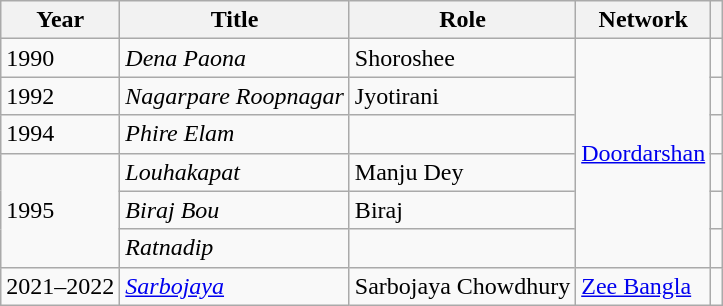<table class="wikitable">
<tr>
<th>Year</th>
<th>Title</th>
<th>Role</th>
<th>Network</th>
<th></th>
</tr>
<tr>
<td>1990</td>
<td scope="row"><em>Dena Paona</em></td>
<td>Shoroshee</td>
<td rowspan="6"><a href='#'>Doordarshan</a></td>
<td></td>
</tr>
<tr>
<td>1992</td>
<td scope="row"><em>Nagarpare Roopnagar</em></td>
<td>Jyotirani</td>
<td></td>
</tr>
<tr>
<td>1994</td>
<td><em>Phire Elam</em></td>
<td></td>
<td></td>
</tr>
<tr>
<td rowspan="3">1995</td>
<td scope="row"><em>Louhakapat</em></td>
<td>Manju Dey</td>
<td></td>
</tr>
<tr>
<td scope="row"><em>Biraj Bou</em></td>
<td>Biraj</td>
<td></td>
</tr>
<tr>
<td><em>Ratnadip</em></td>
<td></td>
<td></td>
</tr>
<tr>
<td>2021–2022</td>
<td><em><a href='#'>Sarbojaya</a></em></td>
<td>Sarbojaya Chowdhury</td>
<td><a href='#'>Zee Bangla</a></td>
<td></td>
</tr>
</table>
